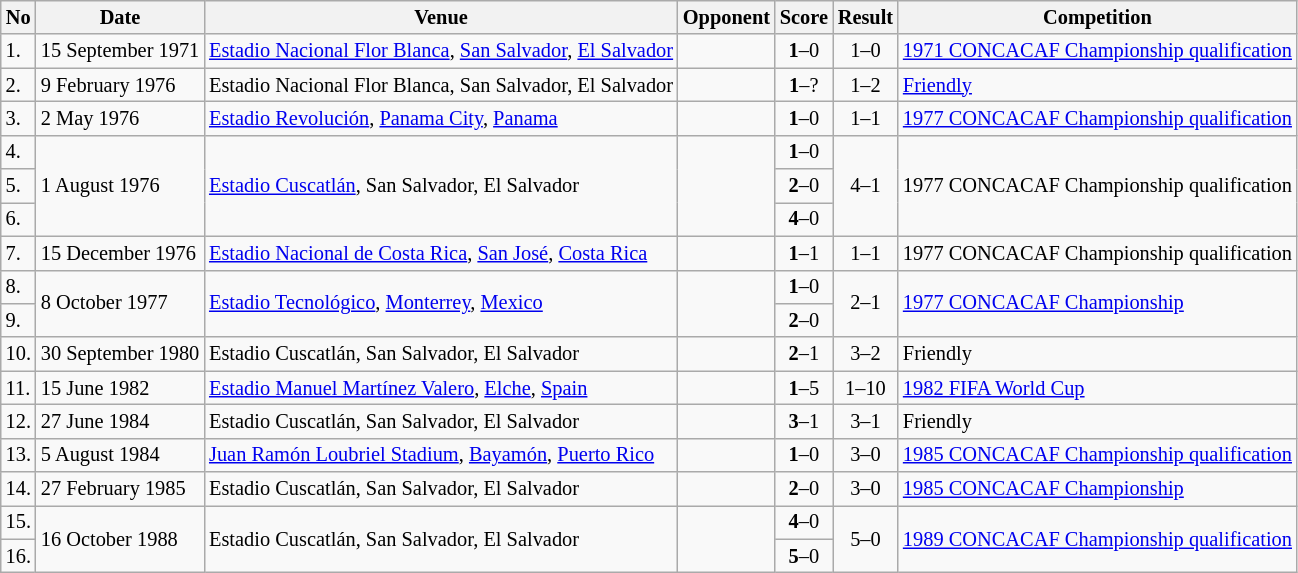<table class="wikitable" style="font-size:85%;">
<tr>
<th>No</th>
<th>Date</th>
<th>Venue</th>
<th>Opponent</th>
<th>Score</th>
<th>Result</th>
<th>Competition</th>
</tr>
<tr>
<td>1.</td>
<td>15 September 1971</td>
<td><a href='#'>Estadio Nacional Flor Blanca</a>, <a href='#'>San Salvador</a>, <a href='#'>El Salvador</a></td>
<td></td>
<td align=center><strong>1</strong>–0</td>
<td align=center>1–0</td>
<td><a href='#'>1971 CONCACAF Championship qualification</a></td>
</tr>
<tr>
<td>2.</td>
<td>9 February 1976</td>
<td>Estadio Nacional Flor Blanca, San Salvador, El Salvador</td>
<td></td>
<td align=center><strong>1</strong>–?</td>
<td align=center>1–2</td>
<td><a href='#'>Friendly</a></td>
</tr>
<tr>
<td>3.</td>
<td>2 May 1976</td>
<td><a href='#'>Estadio Revolución</a>, <a href='#'>Panama City</a>, <a href='#'>Panama</a></td>
<td></td>
<td align=center><strong>1</strong>–0</td>
<td align=center>1–1</td>
<td><a href='#'>1977 CONCACAF Championship qualification</a></td>
</tr>
<tr>
<td>4.</td>
<td rowspan="3">1 August 1976</td>
<td rowspan="3"><a href='#'>Estadio Cuscatlán</a>, San Salvador, El Salvador</td>
<td rowspan="3"></td>
<td align=center><strong>1</strong>–0</td>
<td rowspan="3" style="text-align:center">4–1</td>
<td rowspan="3">1977 CONCACAF Championship qualification</td>
</tr>
<tr>
<td>5.</td>
<td align=center><strong>2</strong>–0</td>
</tr>
<tr>
<td>6.</td>
<td align=center><strong>4</strong>–0</td>
</tr>
<tr>
<td>7.</td>
<td>15 December 1976</td>
<td><a href='#'>Estadio Nacional de Costa Rica</a>, <a href='#'>San José</a>, <a href='#'>Costa Rica</a></td>
<td></td>
<td align=center><strong>1</strong>–1</td>
<td align=center>1–1</td>
<td>1977 CONCACAF Championship qualification</td>
</tr>
<tr>
<td>8.</td>
<td rowspan="2">8 October 1977</td>
<td rowspan="2"><a href='#'>Estadio Tecnológico</a>, <a href='#'>Monterrey</a>, <a href='#'>Mexico</a></td>
<td rowspan="2"></td>
<td align=center><strong>1</strong>–0</td>
<td rowspan="2" style="text-align:center">2–1</td>
<td rowspan="2"><a href='#'>1977 CONCACAF Championship</a></td>
</tr>
<tr>
<td>9.</td>
<td align=center><strong>2</strong>–0</td>
</tr>
<tr>
<td>10.</td>
<td>30 September 1980</td>
<td>Estadio Cuscatlán, San Salvador, El Salvador</td>
<td></td>
<td align=center><strong>2</strong>–1</td>
<td align=center>3–2</td>
<td>Friendly</td>
</tr>
<tr>
<td>11.</td>
<td>15 June 1982</td>
<td><a href='#'>Estadio Manuel Martínez Valero</a>, <a href='#'>Elche</a>, <a href='#'>Spain</a></td>
<td></td>
<td align=center><strong>1</strong>–5</td>
<td align=center>1–10</td>
<td><a href='#'>1982 FIFA World Cup</a></td>
</tr>
<tr>
<td>12.</td>
<td>27 June 1984</td>
<td>Estadio Cuscatlán, San Salvador, El Salvador</td>
<td></td>
<td align=center><strong>3</strong>–1</td>
<td align=center>3–1</td>
<td>Friendly</td>
</tr>
<tr>
<td>13.</td>
<td>5 August 1984</td>
<td><a href='#'>Juan Ramón Loubriel Stadium</a>, <a href='#'>Bayamón</a>, <a href='#'>Puerto Rico</a></td>
<td></td>
<td align=center><strong>1</strong>–0</td>
<td align=center>3–0</td>
<td><a href='#'>1985 CONCACAF Championship qualification</a></td>
</tr>
<tr>
<td>14.</td>
<td>27 February 1985</td>
<td>Estadio Cuscatlán, San Salvador, El Salvador</td>
<td></td>
<td align=center><strong>2</strong>–0</td>
<td align=center>3–0</td>
<td><a href='#'>1985 CONCACAF Championship</a></td>
</tr>
<tr>
<td>15.</td>
<td rowspan="2">16 October 1988</td>
<td rowspan="2">Estadio Cuscatlán, San Salvador, El Salvador</td>
<td rowspan="2"></td>
<td align=center><strong>4</strong>–0</td>
<td rowspan="2" style="text-align:center">5–0</td>
<td rowspan="2"><a href='#'>1989 CONCACAF Championship qualification</a></td>
</tr>
<tr>
<td>16.</td>
<td align=center><strong>5</strong>–0</td>
</tr>
</table>
